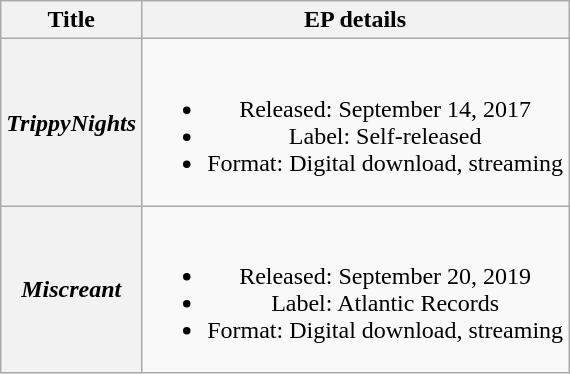<table class="wikitable plainrowheaders" style="text-align:center;">
<tr>
<th>Title</th>
<th>EP details</th>
</tr>
<tr>
<th scope="row"><em>TrippyNights</em></th>
<td><br><ul><li>Released: September 14, 2017</li><li>Label: Self-released</li><li>Format: Digital download, streaming</li></ul></td>
</tr>
<tr>
<th scope="row"><em>Miscreant</em></th>
<td><br><ul><li>Released: September 20, 2019</li><li>Label: Atlantic Records</li><li>Format: Digital download, streaming</li></ul></td>
</tr>
</table>
